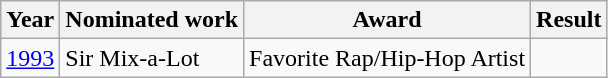<table class="wikitable">
<tr>
<th>Year</th>
<th>Nominated work</th>
<th>Award</th>
<th>Result</th>
</tr>
<tr>
<td align=center><a href='#'>1993</a></td>
<td>Sir Mix-a-Lot</td>
<td>Favorite Rap/Hip-Hop Artist</td>
<td></td>
</tr>
</table>
